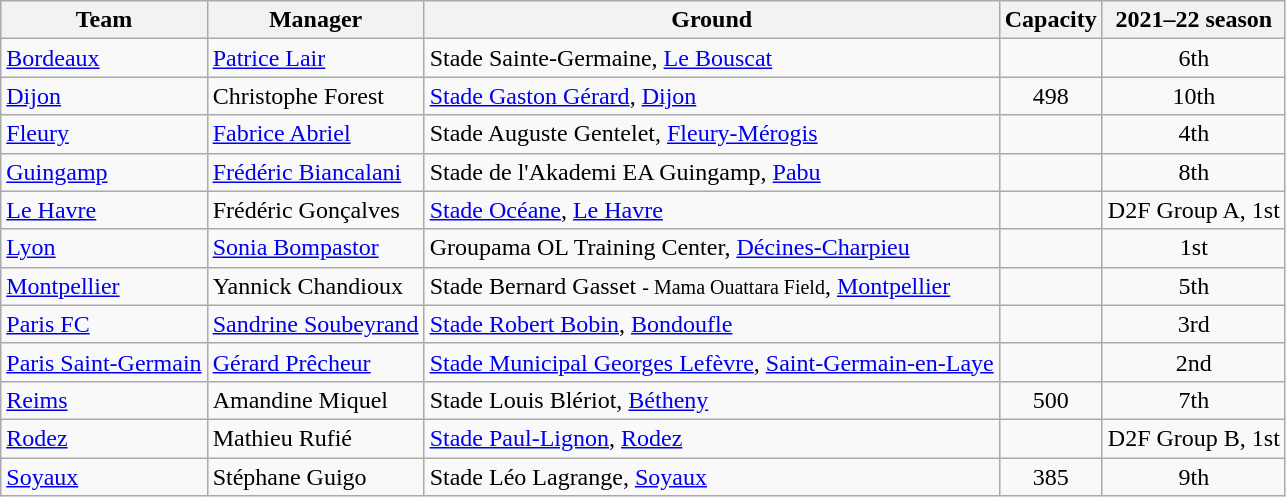<table class="wikitable sortable">
<tr>
<th>Team</th>
<th>Manager</th>
<th>Ground</th>
<th>Capacity</th>
<th data-sort-type=number>2021–22 season</th>
</tr>
<tr>
<td><a href='#'>Bordeaux</a></td>
<td> <a href='#'>Patrice Lair</a></td>
<td>Stade Sainte-Germaine, <a href='#'>Le Bouscat</a></td>
<td align="center"></td>
<td align="center">6th</td>
</tr>
<tr>
<td><a href='#'>Dijon</a></td>
<td> Christophe Forest</td>
<td><a href='#'>Stade Gaston Gérard</a>, <a href='#'>Dijon</a></td>
<td align="center">498</td>
<td align="center">10th</td>
</tr>
<tr>
<td><a href='#'>Fleury</a></td>
<td> <a href='#'>Fabrice Abriel</a></td>
<td>Stade Auguste Gentelet, <a href='#'>Fleury-Mérogis</a></td>
<td align="center"></td>
<td align="center">4th</td>
</tr>
<tr>
<td><a href='#'>Guingamp</a></td>
<td> <a href='#'>Frédéric Biancalani</a></td>
<td>Stade de l'Akademi EA Guingamp, <a href='#'>Pabu</a></td>
<td align="center"></td>
<td align="center">8th</td>
</tr>
<tr>
<td><a href='#'>Le Havre</a></td>
<td> Frédéric Gonçalves</td>
<td><a href='#'>Stade Océane</a>, <a href='#'>Le Havre</a></td>
<td align="center"></td>
<td align="center">D2F Group A, 1st</td>
</tr>
<tr>
<td><a href='#'>Lyon</a></td>
<td> <a href='#'>Sonia Bompastor</a></td>
<td>Groupama OL Training Center, <a href='#'>Décines-Charpieu</a></td>
<td align="center"></td>
<td align="center">1st</td>
</tr>
<tr>
<td><a href='#'>Montpellier</a></td>
<td> Yannick Chandioux</td>
<td>Stade Bernard Gasset <small>- Mama Ouattara Field</small>, <a href='#'>Montpellier</a></td>
<td align="center"></td>
<td align="center">5th</td>
</tr>
<tr>
<td><a href='#'>Paris FC</a></td>
<td> <a href='#'>Sandrine Soubeyrand</a></td>
<td><a href='#'>Stade Robert Bobin</a>, <a href='#'>Bondoufle</a></td>
<td align="center"></td>
<td align="center">3rd</td>
</tr>
<tr>
<td><a href='#'>Paris Saint-Germain</a></td>
<td> <a href='#'>Gérard Prêcheur</a></td>
<td><a href='#'>Stade Municipal Georges Lefèvre</a>, <a href='#'>Saint-Germain-en-Laye</a></td>
<td align="center"></td>
<td align="center">2nd</td>
</tr>
<tr>
<td><a href='#'>Reims</a></td>
<td> Amandine Miquel</td>
<td>Stade Louis Blériot, <a href='#'>Bétheny</a></td>
<td align="center">500</td>
<td align="center">7th</td>
</tr>
<tr>
<td><a href='#'>Rodez</a></td>
<td> Mathieu Rufié</td>
<td><a href='#'>Stade Paul-Lignon</a>, <a href='#'>Rodez</a></td>
<td align="center"></td>
<td align="center">D2F Group B, 1st</td>
</tr>
<tr>
<td><a href='#'>Soyaux</a></td>
<td> Stéphane Guigo</td>
<td>Stade Léo Lagrange, <a href='#'>Soyaux</a></td>
<td align="center">385</td>
<td align="center">9th</td>
</tr>
</table>
